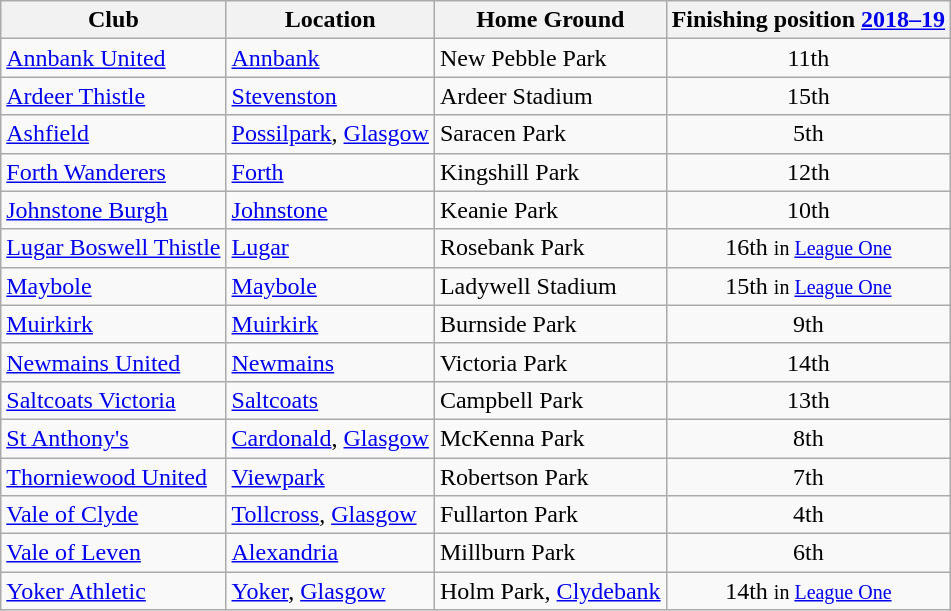<table class="wikitable" style="text-align:left;">
<tr>
<th>Club</th>
<th>Location</th>
<th>Home Ground</th>
<th>Finishing position <a href='#'>2018–19</a></th>
</tr>
<tr>
<td><a href='#'>Annbank United</a></td>
<td><a href='#'>Annbank</a></td>
<td>New Pebble Park</td>
<td style="text-align:center;">11th</td>
</tr>
<tr>
<td><a href='#'>Ardeer Thistle</a></td>
<td><a href='#'>Stevenston</a></td>
<td>Ardeer Stadium</td>
<td style="text-align:center;">15th</td>
</tr>
<tr>
<td><a href='#'>Ashfield</a></td>
<td><a href='#'>Possilpark</a>, <a href='#'>Glasgow</a></td>
<td>Saracen Park</td>
<td style="text-align:center;">5th</td>
</tr>
<tr>
<td><a href='#'>Forth Wanderers</a></td>
<td><a href='#'>Forth</a></td>
<td>Kingshill Park</td>
<td style="text-align:center;">12th</td>
</tr>
<tr>
<td><a href='#'>Johnstone Burgh</a></td>
<td><a href='#'>Johnstone</a></td>
<td>Keanie Park</td>
<td style="text-align:center;">10th</td>
</tr>
<tr>
<td><a href='#'>Lugar Boswell Thistle</a></td>
<td><a href='#'>Lugar</a></td>
<td>Rosebank Park</td>
<td style="text-align:center;">16th <small>in <a href='#'>League One</a></small></td>
</tr>
<tr>
<td><a href='#'>Maybole</a></td>
<td><a href='#'>Maybole</a></td>
<td>Ladywell Stadium</td>
<td style="text-align:center;">15th <small>in <a href='#'>League One</a></small></td>
</tr>
<tr>
<td><a href='#'>Muirkirk</a></td>
<td><a href='#'>Muirkirk</a></td>
<td>Burnside Park</td>
<td style="text-align:center;">9th</td>
</tr>
<tr>
<td><a href='#'>Newmains United</a></td>
<td><a href='#'>Newmains</a></td>
<td>Victoria Park</td>
<td style="text-align:center;">14th</td>
</tr>
<tr>
<td><a href='#'>Saltcoats Victoria</a></td>
<td><a href='#'>Saltcoats</a></td>
<td>Campbell Park</td>
<td style="text-align:center;">13th</td>
</tr>
<tr>
<td><a href='#'>St Anthony's</a></td>
<td><a href='#'>Cardonald</a>, <a href='#'>Glasgow</a></td>
<td>McKenna Park</td>
<td style="text-align:center;">8th</td>
</tr>
<tr>
<td><a href='#'>Thorniewood United</a></td>
<td><a href='#'>Viewpark</a></td>
<td>Robertson Park</td>
<td style="text-align:center;">7th</td>
</tr>
<tr>
<td><a href='#'>Vale of Clyde</a></td>
<td><a href='#'>Tollcross</a>, <a href='#'>Glasgow</a></td>
<td>Fullarton Park</td>
<td style="text-align:center;">4th</td>
</tr>
<tr>
<td><a href='#'>Vale of Leven</a></td>
<td><a href='#'>Alexandria</a></td>
<td>Millburn Park</td>
<td style="text-align:center;">6th</td>
</tr>
<tr>
<td><a href='#'>Yoker Athletic</a></td>
<td><a href='#'>Yoker</a>, <a href='#'>Glasgow</a></td>
<td>Holm Park, <a href='#'>Clydebank</a></td>
<td style="text-align:center;">14th <small>in <a href='#'>League One</a></small></td>
</tr>
</table>
